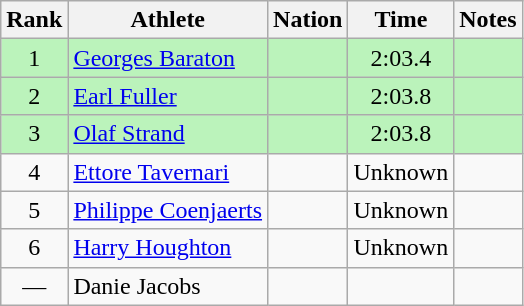<table class="wikitable sortable" style="text-align:center">
<tr>
<th>Rank</th>
<th>Athlete</th>
<th>Nation</th>
<th>Time</th>
<th>Notes</th>
</tr>
<tr bgcolor=bbf3bb>
<td>1</td>
<td align=left><a href='#'>Georges Baraton</a></td>
<td align=left></td>
<td>2:03.4</td>
<td></td>
</tr>
<tr bgcolor=bbf3bb>
<td>2</td>
<td align=left><a href='#'>Earl Fuller</a></td>
<td align=left></td>
<td>2:03.8</td>
<td></td>
</tr>
<tr bgcolor=bbf3bb>
<td>3</td>
<td align=left><a href='#'>Olaf Strand</a></td>
<td align=left></td>
<td>2:03.8</td>
<td></td>
</tr>
<tr>
<td>4</td>
<td align=left><a href='#'>Ettore Tavernari</a></td>
<td align=left></td>
<td data-sort-value=3:00.0>Unknown</td>
<td></td>
</tr>
<tr>
<td>5</td>
<td align=left><a href='#'>Philippe Coenjaerts</a></td>
<td align=left></td>
<td data-sort-value=3:00.0>Unknown</td>
<td></td>
</tr>
<tr>
<td>6</td>
<td align=left><a href='#'>Harry Houghton</a></td>
<td align=left></td>
<td data-sort-value=3:00.0>Unknown</td>
<td></td>
</tr>
<tr>
<td data-sort-value=7>—</td>
<td align=left>Danie Jacobs</td>
<td align=left></td>
<td></td>
</tr>
</table>
